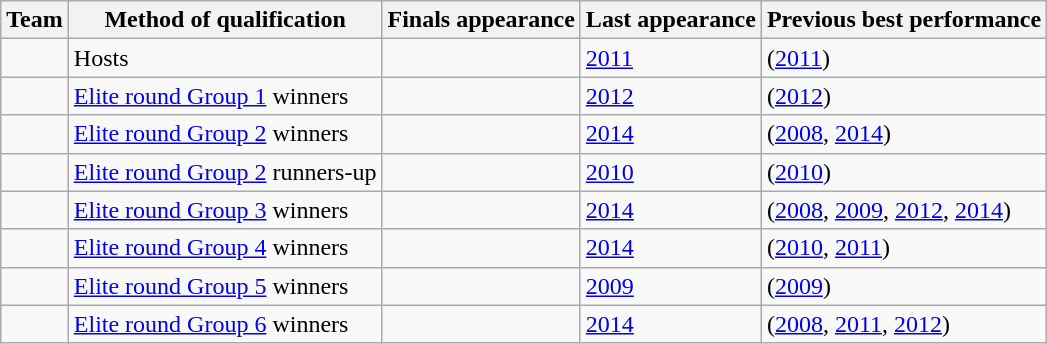<table class="wikitable sortable">
<tr>
<th>Team</th>
<th>Method of qualification</th>
<th>Finals appearance</th>
<th>Last appearance</th>
<th>Previous best performance</th>
</tr>
<tr>
<td></td>
<td>Hosts</td>
<td></td>
<td><a href='#'>2011</a></td>
<td> (<a href='#'>2011</a>)</td>
</tr>
<tr>
<td></td>
<td><a href='#'>Elite round Group 1</a> winners</td>
<td></td>
<td><a href='#'>2012</a></td>
<td> (<a href='#'>2012</a>)</td>
</tr>
<tr>
<td></td>
<td><a href='#'>Elite round Group 2</a> winners</td>
<td></td>
<td><a href='#'>2014</a></td>
<td> (<a href='#'>2008</a>, <a href='#'>2014</a>)</td>
</tr>
<tr>
<td></td>
<td><a href='#'>Elite round Group 2</a> runners-up</td>
<td></td>
<td><a href='#'>2010</a></td>
<td> (<a href='#'>2010</a>)</td>
</tr>
<tr>
<td></td>
<td><a href='#'>Elite round Group 3</a> winners</td>
<td></td>
<td><a href='#'>2014</a></td>
<td> (<a href='#'>2008</a>, <a href='#'>2009</a>, <a href='#'>2012</a>, <a href='#'>2014</a>)</td>
</tr>
<tr>
<td></td>
<td><a href='#'>Elite round Group 4</a> winners</td>
<td></td>
<td><a href='#'>2014</a></td>
<td> (<a href='#'>2010</a>, <a href='#'>2011</a>)</td>
</tr>
<tr>
<td></td>
<td><a href='#'>Elite round Group 5</a> winners</td>
<td></td>
<td><a href='#'>2009</a></td>
<td> (<a href='#'>2009</a>)</td>
</tr>
<tr>
<td></td>
<td><a href='#'>Elite round Group 6</a> winners</td>
<td></td>
<td><a href='#'>2014</a></td>
<td> (<a href='#'>2008</a>, <a href='#'>2011</a>, <a href='#'>2012</a>)</td>
</tr>
</table>
